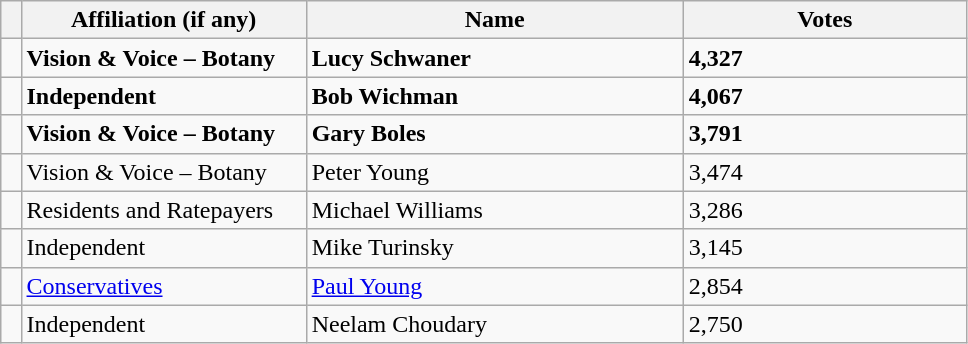<table class="wikitable" style="width:51%;">
<tr>
<th style="width:1%;"></th>
<th style="width:15%;">Affiliation (if any)</th>
<th style="width:20%;">Name</th>
<th style="width:15%;">Votes</th>
</tr>
<tr>
<td bgcolor=></td>
<td><strong>Vision & Voice – Botany</strong></td>
<td><strong>Lucy Schwaner</strong></td>
<td><strong>4,327</strong></td>
</tr>
<tr>
<td bgcolor=></td>
<td><strong>Independent</strong></td>
<td><strong>Bob Wichman</strong></td>
<td><strong>4,067</strong></td>
</tr>
<tr>
<td bgcolor=></td>
<td><strong>Vision & Voice – Botany</strong></td>
<td><strong>Gary Boles</strong></td>
<td><strong>3,791</strong></td>
</tr>
<tr>
<td bgcolor=></td>
<td>Vision & Voice – Botany</td>
<td>Peter Young</td>
<td>3,474</td>
</tr>
<tr>
<td bgcolor=></td>
<td>Residents and Ratepayers</td>
<td>Michael Williams</td>
<td>3,286</td>
</tr>
<tr>
<td bgcolor=></td>
<td>Independent</td>
<td>Mike Turinsky</td>
<td>3,145</td>
</tr>
<tr>
<td bgcolor=></td>
<td><a href='#'>Conservatives</a></td>
<td><a href='#'>Paul Young</a></td>
<td>2,854</td>
</tr>
<tr>
<td bgcolor=></td>
<td>Independent</td>
<td>Neelam Choudary</td>
<td>2,750</td>
</tr>
</table>
